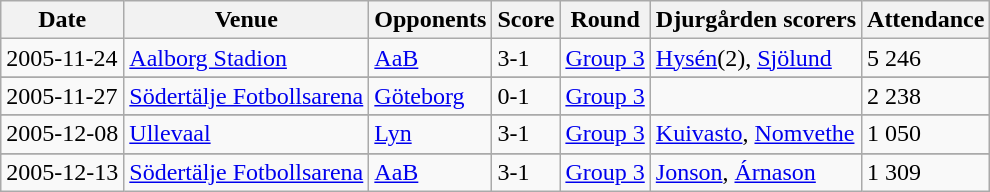<table class="wikitable">
<tr>
<th>Date</th>
<th>Venue</th>
<th>Opponents</th>
<th>Score</th>
<th>Round</th>
<th>Djurgården scorers</th>
<th>Attendance</th>
</tr>
<tr>
<td>2005-11-24</td>
<td> <a href='#'>Aalborg Stadion</a></td>
<td> <a href='#'>AaB</a></td>
<td>3-1</td>
<td><a href='#'>Group 3</a></td>
<td><a href='#'>Hysén</a>(2), <a href='#'>Sjölund</a></td>
<td>5 246</td>
</tr>
<tr>
</tr>
<tr>
<td>2005-11-27</td>
<td><a href='#'>Södertälje Fotbollsarena</a></td>
<td><a href='#'>Göteborg</a></td>
<td>0-1</td>
<td><a href='#'>Group 3</a></td>
<td></td>
<td>2 238</td>
</tr>
<tr>
</tr>
<tr>
<td>2005-12-08</td>
<td> <a href='#'>Ullevaal</a></td>
<td> <a href='#'>Lyn</a></td>
<td>3-1</td>
<td><a href='#'>Group 3</a></td>
<td><a href='#'>Kuivasto</a>, <a href='#'>Nomvethe</a></td>
<td>1 050</td>
</tr>
<tr>
</tr>
<tr>
<td>2005-12-13</td>
<td><a href='#'>Södertälje Fotbollsarena</a></td>
<td> <a href='#'>AaB</a></td>
<td>3-1</td>
<td><a href='#'>Group 3</a></td>
<td><a href='#'>Jonson</a>, <a href='#'>Árnason</a></td>
<td>1 309</td>
</tr>
</table>
